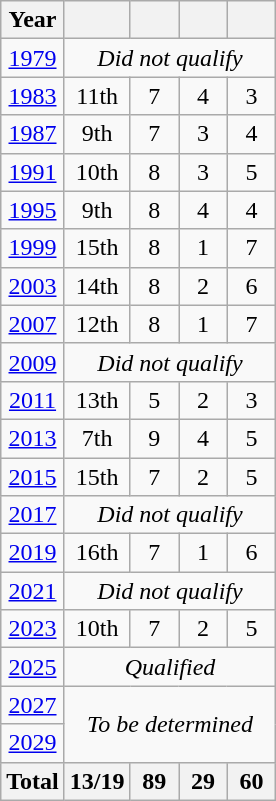<table class="wikitable" style="text-align:center">
<tr>
<th>Year</th>
<th></th>
<th width=25></th>
<th width=25></th>
<th width=25></th>
</tr>
<tr>
<td> <a href='#'>1979</a></td>
<td colspan=4><em>Did not qualify</em></td>
</tr>
<tr>
<td> <a href='#'>1983</a></td>
<td>11th</td>
<td>7</td>
<td>4</td>
<td>3</td>
</tr>
<tr>
<td> <a href='#'>1987</a></td>
<td>9th</td>
<td>7</td>
<td>3</td>
<td>4</td>
</tr>
<tr>
<td> <a href='#'>1991</a></td>
<td>10th</td>
<td>8</td>
<td>3</td>
<td>5</td>
</tr>
<tr>
<td> <a href='#'>1995</a></td>
<td>9th</td>
<td>8</td>
<td>4</td>
<td>4</td>
</tr>
<tr>
<td> <a href='#'>1999</a></td>
<td>15th</td>
<td>8</td>
<td>1</td>
<td>7</td>
</tr>
<tr>
<td> <a href='#'>2003</a></td>
<td>14th</td>
<td>8</td>
<td>2</td>
<td>6</td>
</tr>
<tr>
<td> <a href='#'>2007</a></td>
<td>12th</td>
<td>8</td>
<td>1</td>
<td>7</td>
</tr>
<tr>
<td> <a href='#'>2009</a></td>
<td colspan=4><em>Did not qualify</em></td>
</tr>
<tr>
<td> <a href='#'>2011</a></td>
<td>13th</td>
<td>5</td>
<td>2</td>
<td>3</td>
</tr>
<tr>
<td> <a href='#'>2013</a></td>
<td>7th</td>
<td>9</td>
<td>4</td>
<td>5</td>
</tr>
<tr>
<td> <a href='#'>2015</a></td>
<td>15th</td>
<td>7</td>
<td>2</td>
<td>5</td>
</tr>
<tr>
<td> <a href='#'>2017</a></td>
<td colspan="4"><em>Did not qualify</em></td>
</tr>
<tr>
<td> <a href='#'>2019</a></td>
<td>16th</td>
<td>7</td>
<td>1</td>
<td>6</td>
</tr>
<tr>
<td> <a href='#'>2021</a></td>
<td colspan="4"><em>Did not qualify</em></td>
</tr>
<tr>
<td> <a href='#'>2023</a></td>
<td>10th</td>
<td>7</td>
<td>2</td>
<td>5</td>
</tr>
<tr>
<td> <a href='#'>2025</a></td>
<td colspan="4"><em>Qualified</em></td>
</tr>
<tr>
<td> <a href='#'>2027</a></td>
<td rowspan="2" colspan="4"><em> To be determined</em></td>
</tr>
<tr>
<td> <a href='#'>2029</a></td>
</tr>
<tr>
<th>Total</th>
<th>13/19</th>
<th>89</th>
<th>29</th>
<th>60</th>
</tr>
</table>
